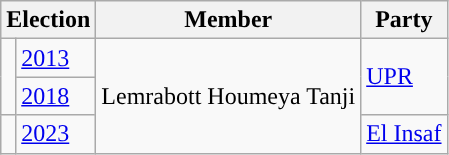<table class="wikitable">
<tr>
<th colspan="2">Election</th>
<th>Member</th>
<th>Party</th>
</tr>
<tr>
<td rowspan="2" style="color:inherit;background:"></td>
<td><a href='#'>2013</a></td>
<td rowspan="3">Lemrabott Houmeya Tanji</td>
<td rowspan="2"><a href='#'>UPR</a></td>
</tr>
<tr>
<td><a href='#'>2018</a></td>
</tr>
<tr>
<td style="color:inherit;background:"></td>
<td><a href='#'>2023</a></td>
<td><a href='#'>El Insaf</a></td>
</tr>
</table>
